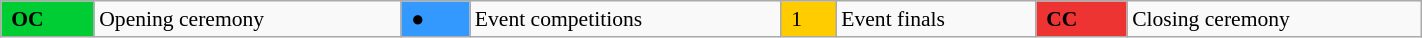<table class="wikitable" style="margin:0.5em auto; font-size:90%;position:relative;" width=75%>
<tr>
<td bgcolor="#00cc33"> <strong>OC </strong></td>
<td>Opening ceremony</td>
<td bgcolor="#3399ff"> ●  </td>
<td>Event competitions</td>
<td bgcolor="#ffcc00"> 1 </td>
<td>Event finals</td>
<td bgcolor=" #ee3333"> <strong>CC </strong></td>
<td>Closing ceremony</td>
</tr>
</table>
